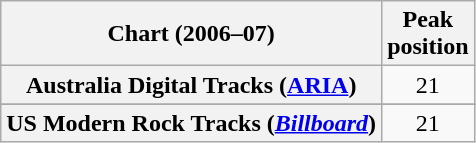<table class="wikitable sortable plainrowheaders" style="text-align:center">
<tr>
<th scope="col">Chart (2006–07)</th>
<th scope="col">Peak<br>position</th>
</tr>
<tr>
<th scope="row">Australia Digital Tracks (<a href='#'>ARIA</a>)</th>
<td>21</td>
</tr>
<tr>
</tr>
<tr>
<th scope="row">US Modern Rock Tracks (<em><a href='#'>Billboard</a></em>)</th>
<td>21</td>
</tr>
</table>
